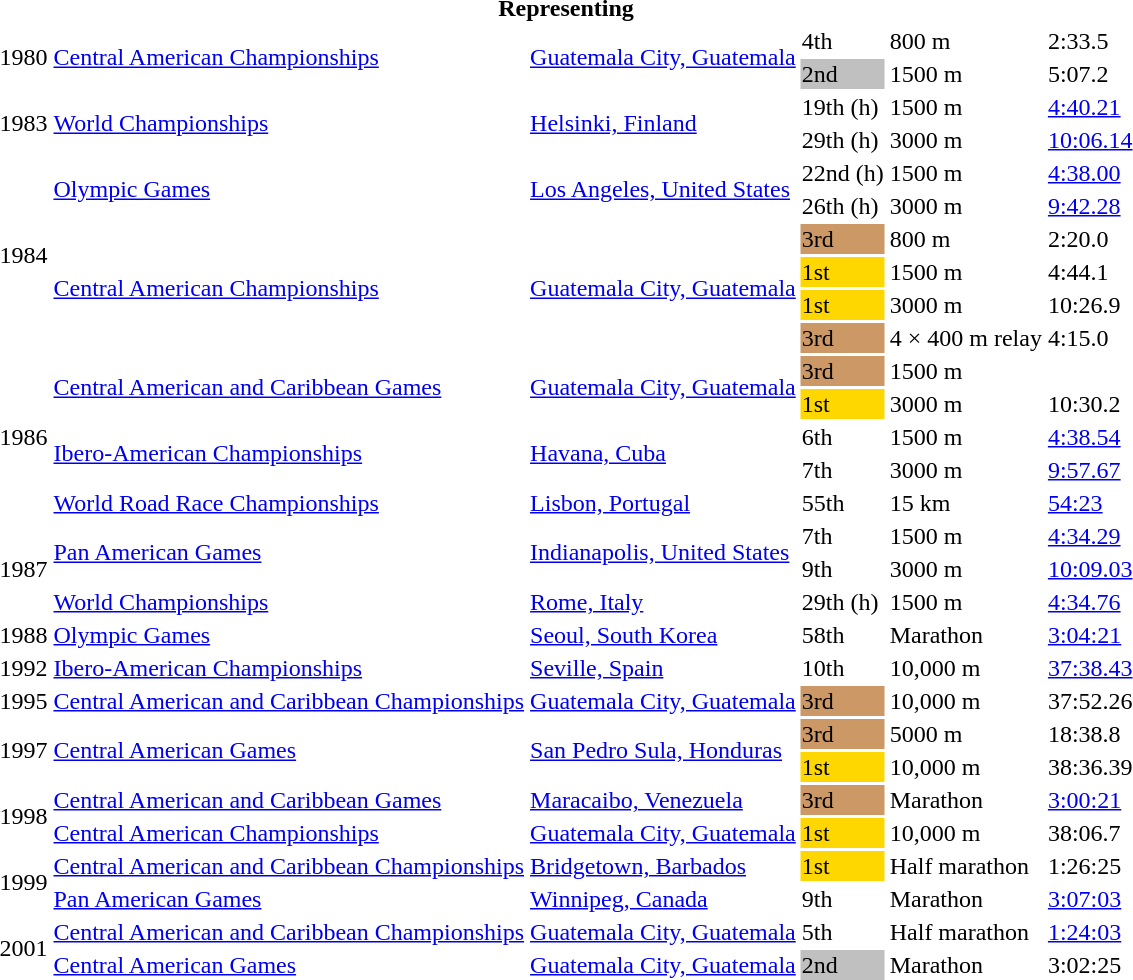<table>
<tr>
<th colspan="6">Representing </th>
</tr>
<tr>
<td rowspan=2>1980</td>
<td rowspan=2><a href='#'>Central American Championships</a></td>
<td rowspan=2><a href='#'>Guatemala City, Guatemala</a></td>
<td>4th</td>
<td>800 m</td>
<td>2:33.5</td>
</tr>
<tr>
<td bgcolor=silver>2nd</td>
<td>1500 m</td>
<td>5:07.2</td>
</tr>
<tr>
<td rowspan=2>1983</td>
<td rowspan=2><a href='#'>World Championships</a></td>
<td rowspan=2><a href='#'>Helsinki, Finland</a></td>
<td>19th (h)</td>
<td>1500 m</td>
<td><a href='#'>4:40.21</a></td>
</tr>
<tr>
<td>29th (h)</td>
<td>3000 m</td>
<td><a href='#'>10:06.14</a></td>
</tr>
<tr>
<td rowspan=6>1984</td>
<td rowspan=2><a href='#'>Olympic Games</a></td>
<td rowspan=2><a href='#'>Los Angeles, United States</a></td>
<td>22nd (h)</td>
<td>1500 m</td>
<td><a href='#'>4:38.00</a></td>
</tr>
<tr>
<td>26th (h)</td>
<td>3000 m</td>
<td><a href='#'>9:42.28</a></td>
</tr>
<tr>
<td rowspan=4><a href='#'>Central American Championships</a></td>
<td rowspan=4><a href='#'>Guatemala City, Guatemala</a></td>
<td bgcolor=cc9966>3rd</td>
<td>800 m</td>
<td>2:20.0</td>
</tr>
<tr>
<td bgcolor=gold>1st</td>
<td>1500 m</td>
<td>4:44.1</td>
</tr>
<tr>
<td bgcolor=gold>1st</td>
<td>3000 m</td>
<td>10:26.9</td>
</tr>
<tr>
<td bgcolor=cc9966>3rd</td>
<td>4 × 400 m relay</td>
<td>4:15.0</td>
</tr>
<tr>
<td rowspan=5>1986</td>
<td rowspan=2><a href='#'>Central American and Caribbean Games</a></td>
<td rowspan=2><a href='#'>Guatemala City, Guatemala</a></td>
<td bgcolor=cc9966>3rd</td>
<td>1500 m</td>
<td></td>
</tr>
<tr>
<td bgcolor=gold>1st</td>
<td>3000 m</td>
<td>10:30.2</td>
</tr>
<tr>
<td rowspan=2><a href='#'>Ibero-American Championships</a></td>
<td rowspan=2><a href='#'>Havana, Cuba</a></td>
<td>6th</td>
<td>1500 m</td>
<td><a href='#'>4:38.54</a></td>
</tr>
<tr>
<td>7th</td>
<td>3000 m</td>
<td><a href='#'>9:57.67</a></td>
</tr>
<tr>
<td><a href='#'>World Road Race Championships</a></td>
<td><a href='#'>Lisbon, Portugal</a></td>
<td>55th</td>
<td>15 km</td>
<td><a href='#'>54:23</a></td>
</tr>
<tr>
<td rowspan=3>1987</td>
<td rowspan=2><a href='#'>Pan American Games</a></td>
<td rowspan=2><a href='#'>Indianapolis, United States</a></td>
<td>7th</td>
<td>1500 m</td>
<td><a href='#'>4:34.29</a></td>
</tr>
<tr>
<td>9th</td>
<td>3000 m</td>
<td><a href='#'>10:09.03</a></td>
</tr>
<tr>
<td><a href='#'>World Championships</a></td>
<td><a href='#'>Rome, Italy</a></td>
<td>29th (h)</td>
<td>1500 m</td>
<td><a href='#'>4:34.76</a></td>
</tr>
<tr>
<td>1988</td>
<td><a href='#'>Olympic Games</a></td>
<td><a href='#'>Seoul, South Korea</a></td>
<td>58th</td>
<td>Marathon</td>
<td><a href='#'>3:04:21</a></td>
</tr>
<tr>
<td>1992</td>
<td><a href='#'>Ibero-American Championships</a></td>
<td><a href='#'>Seville, Spain</a></td>
<td>10th</td>
<td>10,000 m</td>
<td><a href='#'>37:38.43</a></td>
</tr>
<tr>
<td>1995</td>
<td><a href='#'>Central American and Caribbean Championships</a></td>
<td><a href='#'>Guatemala City, Guatemala</a></td>
<td bgcolor=cc9966>3rd</td>
<td>10,000 m</td>
<td>37:52.26</td>
</tr>
<tr>
<td rowspan=2>1997</td>
<td rowspan=2><a href='#'>Central American Games</a></td>
<td rowspan=2><a href='#'>San Pedro Sula, Honduras</a></td>
<td bgcolor=cc9966>3rd</td>
<td>5000 m</td>
<td>18:38.8</td>
</tr>
<tr>
<td bgcolor=gold>1st</td>
<td>10,000 m</td>
<td>38:36.39</td>
</tr>
<tr>
<td rowspan=2>1998</td>
<td><a href='#'>Central American and Caribbean Games</a></td>
<td><a href='#'>Maracaibo, Venezuela</a></td>
<td bgcolor=cc9966>3rd</td>
<td>Marathon</td>
<td><a href='#'>3:00:21</a></td>
</tr>
<tr>
<td><a href='#'>Central American Championships</a></td>
<td><a href='#'>Guatemala City, Guatemala</a></td>
<td bgcolor=gold>1st</td>
<td>10,000 m</td>
<td>38:06.7</td>
</tr>
<tr>
<td rowspan=2>1999</td>
<td><a href='#'>Central American and Caribbean Championships</a></td>
<td><a href='#'>Bridgetown, Barbados</a></td>
<td bgcolor=gold>1st</td>
<td>Half marathon</td>
<td>1:26:25</td>
</tr>
<tr>
<td><a href='#'>Pan American Games</a></td>
<td><a href='#'>Winnipeg, Canada</a></td>
<td>9th</td>
<td>Marathon</td>
<td><a href='#'>3:07:03</a></td>
</tr>
<tr>
<td rowspan=2>2001</td>
<td><a href='#'>Central American and Caribbean Championships</a></td>
<td><a href='#'>Guatemala City, Guatemala</a></td>
<td>5th</td>
<td>Half marathon</td>
<td><a href='#'>1:24:03</a></td>
</tr>
<tr>
<td><a href='#'>Central American Games</a></td>
<td><a href='#'>Guatemala City, Guatemala</a></td>
<td bgcolor=silver>2nd</td>
<td>Marathon</td>
<td>3:02:25</td>
</tr>
</table>
